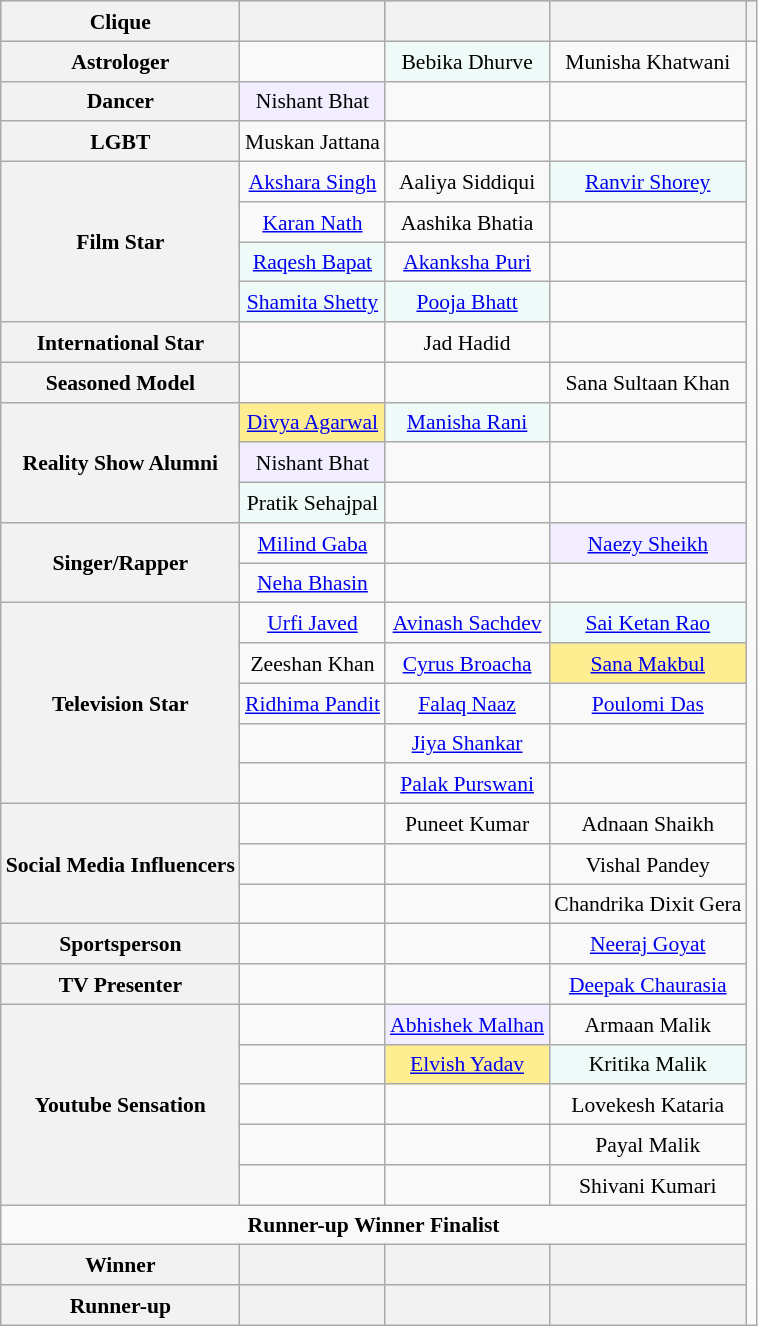<table class="wikitable sortable" style="text-align:center; font-size:90%; line-height:20px; width:auto;">
<tr bgcolor="#CCCCCC" align="center">
<th>Clique</th>
<th></th>
<th></th>
<th></th>
<th></th>
</tr>
<tr>
<th>Astrologer</th>
<td></td>
<td style="background:#EEFBF8;">Bebika Dhurve</td>
<td>Munisha Khatwani</td>
</tr>
<tr>
<th>Dancer</th>
<td style="background:#F2EEFF;">Nishant Bhat</td>
<td></td>
<td></td>
</tr>
<tr>
<th>LGBT</th>
<td>Muskan Jattana</td>
<td></td>
<td></td>
</tr>
<tr>
<th rowspan="4">Film Star</th>
<td><a href='#'>Akshara Singh</a></td>
<td>Aaliya Siddiqui</td>
<td style="background:#EEFBF8;"><a href='#'>Ranvir Shorey</a></td>
</tr>
<tr>
<td><a href='#'>Karan Nath</a></td>
<td>Aashika Bhatia</td>
<td></td>
</tr>
<tr>
<td style="background:#EEFBF8;"><a href='#'>Raqesh Bapat</a></td>
<td><a href='#'>Akanksha Puri</a></td>
<td></td>
</tr>
<tr>
<td style="background:#EEFBF8;"><a href='#'>Shamita Shetty</a></td>
<td style="background:#EEFBF8;"><a href='#'>Pooja Bhatt</a></td>
<td></td>
</tr>
<tr>
<th>International Star</th>
<td></td>
<td>Jad Hadid</td>
<td></td>
</tr>
<tr>
<th>Seasoned Model</th>
<td></td>
<td></td>
<td>Sana Sultaan Khan</td>
</tr>
<tr>
<th rowspan="3">Reality Show Alumni</th>
<td style="background:#FFEE91;"><a href='#'>Divya Agarwal</a></td>
<td style="background:#EEFBF8;"><a href='#'>Manisha Rani</a></td>
<td></td>
</tr>
<tr>
<td style="background:#F2EEFF;">Nishant Bhat</td>
<td></td>
<td></td>
</tr>
<tr>
<td style="background:#EEFBF8;">Pratik Sehajpal</td>
<td></td>
<td></td>
</tr>
<tr>
<th rowspan="2">Singer/Rapper</th>
<td><a href='#'>Milind Gaba</a></td>
<td></td>
<td style="background:#F2EEFF;"><a href='#'>Naezy Sheikh</a></td>
</tr>
<tr>
<td><a href='#'>Neha Bhasin</a></td>
<td></td>
<td></td>
</tr>
<tr>
<th rowspan="5">Television Star</th>
<td><a href='#'>Urfi Javed</a></td>
<td><a href='#'>Avinash Sachdev</a></td>
<td style="background:#EEFBF8;"><a href='#'>Sai Ketan Rao</a></td>
</tr>
<tr>
<td>Zeeshan Khan</td>
<td><a href='#'>Cyrus Broacha</a></td>
<td style="background:#FFEE91;"><a href='#'>Sana Makbul</a></td>
</tr>
<tr>
<td><a href='#'>Ridhima Pandit</a></td>
<td><a href='#'>Falaq Naaz</a></td>
<td><a href='#'>Poulomi Das</a></td>
</tr>
<tr>
<td></td>
<td><a href='#'>Jiya Shankar</a></td>
<td></td>
</tr>
<tr>
<td></td>
<td><a href='#'>Palak Purswani</a></td>
<td></td>
</tr>
<tr>
<th rowspan="3">Social Media Influencers</th>
<td></td>
<td>Puneet Kumar</td>
<td>Adnaan Shaikh</td>
</tr>
<tr>
<td></td>
<td></td>
<td>Vishal Pandey</td>
</tr>
<tr>
<td></td>
<td></td>
<td>Chandrika Dixit Gera</td>
</tr>
<tr>
<th>Sportsperson</th>
<td></td>
<td></td>
<td><a href='#'>Neeraj Goyat</a></td>
</tr>
<tr>
<th>TV Presenter</th>
<td></td>
<td></td>
<td><a href='#'>Deepak Chaurasia</a></td>
</tr>
<tr>
<th rowspan="5">Youtube Sensation</th>
<td></td>
<td style="background:#F2EEFF;"><a href='#'>Abhishek Malhan</a></td>
<td>Armaan Malik</td>
</tr>
<tr>
<td></td>
<td style="background:#FFEE91;"><a href='#'>Elvish Yadav</a></td>
<td style="background:#EEFBF8;">Kritika Malik</td>
</tr>
<tr>
<td></td>
<td></td>
<td>Lovekesh Kataria</td>
</tr>
<tr>
<td></td>
<td></td>
<td>Payal Malik</td>
</tr>
<tr>
<td></td>
<td></td>
<td>Shivani Kumari</td>
</tr>
<tr>
<td colspan="4"><strong> </strong> <strong>Runner-up</strong> <strong> </strong> <strong>Winner</strong>   <strong> Finalist</strong></td>
</tr>
<tr style="background:#FFEE91;">
<th>Winner</th>
<th></th>
<th></th>
<th></th>
</tr>
<tr style="background:#F2EEFF;">
<th>Runner-up</th>
<th></th>
<th></th>
<th></th>
</tr>
</table>
